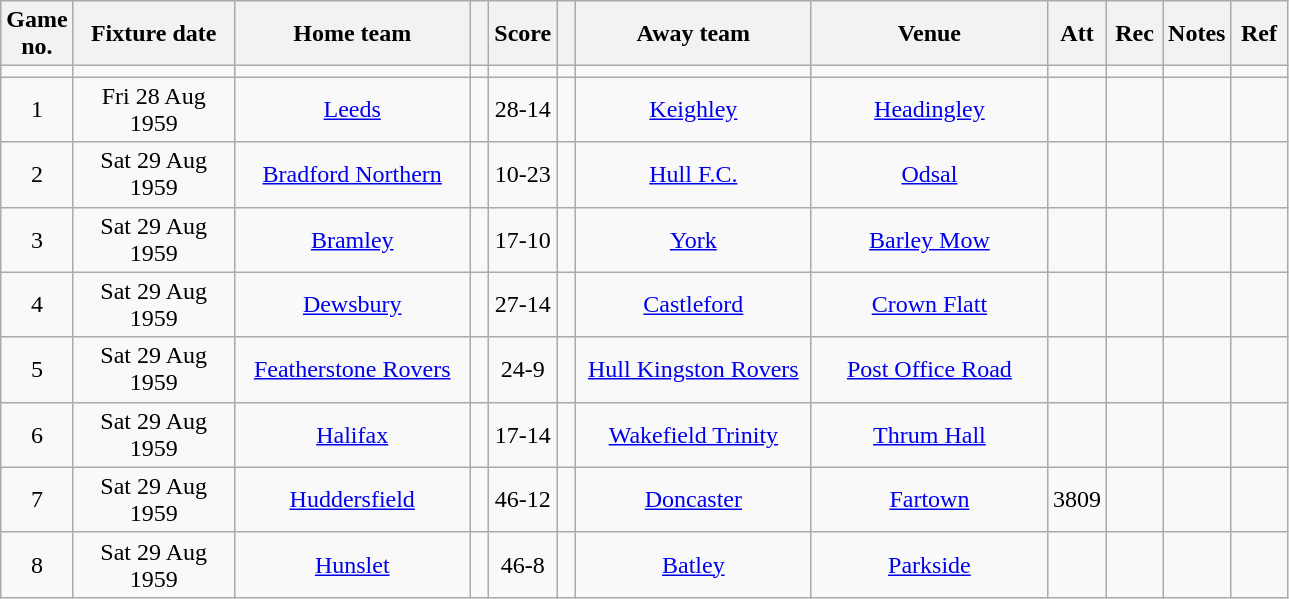<table class="wikitable" style="text-align:center;">
<tr>
<th width=20 abbr="No">Game no.</th>
<th width=100 abbr="Date">Fixture date</th>
<th width=150 abbr="Home team">Home team</th>
<th width=5 abbr="space"></th>
<th width=20 abbr="Score">Score</th>
<th width=5 abbr="space"></th>
<th width=150 abbr="Away team">Away team</th>
<th width=150 abbr="Venue">Venue</th>
<th width=30 abbr="Att">Att</th>
<th width=30 abbr="Rec">Rec</th>
<th width=20 abbr="Notes">Notes</th>
<th width=30 abbr="Ref">Ref</th>
</tr>
<tr>
<td></td>
<td></td>
<td></td>
<td></td>
<td></td>
<td></td>
<td></td>
<td></td>
<td></td>
<td></td>
<td></td>
<td></td>
</tr>
<tr>
<td>1</td>
<td>Fri 28 Aug 1959</td>
<td><a href='#'>Leeds</a></td>
<td></td>
<td>28-14</td>
<td></td>
<td><a href='#'>Keighley</a></td>
<td><a href='#'>Headingley</a></td>
<td></td>
<td></td>
<td></td>
<td></td>
</tr>
<tr>
<td>2</td>
<td>Sat 29 Aug 1959</td>
<td><a href='#'>Bradford Northern</a></td>
<td></td>
<td>10-23</td>
<td></td>
<td><a href='#'>Hull F.C.</a></td>
<td><a href='#'>Odsal</a></td>
<td></td>
<td></td>
<td></td>
<td></td>
</tr>
<tr>
<td>3</td>
<td>Sat 29 Aug 1959</td>
<td><a href='#'>Bramley</a></td>
<td></td>
<td>17-10</td>
<td></td>
<td><a href='#'>York</a></td>
<td><a href='#'>Barley Mow</a></td>
<td></td>
<td></td>
<td></td>
<td></td>
</tr>
<tr>
<td>4</td>
<td>Sat 29 Aug 1959</td>
<td><a href='#'>Dewsbury</a></td>
<td></td>
<td>27-14</td>
<td></td>
<td><a href='#'>Castleford</a></td>
<td><a href='#'>Crown Flatt</a></td>
<td></td>
<td></td>
<td></td>
<td></td>
</tr>
<tr>
<td>5</td>
<td>Sat 29 Aug 1959</td>
<td><a href='#'>Featherstone Rovers</a></td>
<td></td>
<td>24-9</td>
<td></td>
<td><a href='#'>Hull Kingston Rovers</a></td>
<td><a href='#'>Post Office Road</a></td>
<td></td>
<td></td>
<td></td>
<td></td>
</tr>
<tr>
<td>6</td>
<td>Sat 29 Aug 1959</td>
<td><a href='#'>Halifax</a></td>
<td></td>
<td>17-14</td>
<td></td>
<td><a href='#'>Wakefield Trinity</a></td>
<td><a href='#'>Thrum Hall</a></td>
<td></td>
<td></td>
<td></td>
<td></td>
</tr>
<tr>
<td>7</td>
<td>Sat 29 Aug 1959</td>
<td><a href='#'>Huddersfield</a></td>
<td></td>
<td>46-12</td>
<td></td>
<td><a href='#'>Doncaster</a></td>
<td><a href='#'>Fartown</a></td>
<td>3809</td>
<td></td>
<td></td>
<td></td>
</tr>
<tr>
<td>8</td>
<td>Sat 29 Aug 1959</td>
<td><a href='#'>Hunslet</a></td>
<td></td>
<td>46-8</td>
<td></td>
<td><a href='#'>Batley</a></td>
<td><a href='#'>Parkside</a></td>
<td></td>
<td></td>
<td></td>
<td></td>
</tr>
</table>
